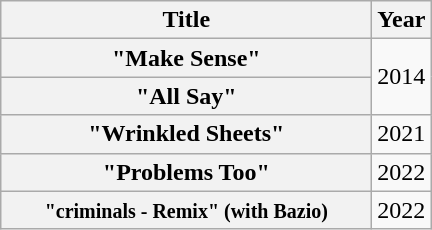<table class="wikitable plainrowheaders" style="text-align:center;">
<tr>
<th scope="col" rowspan="1" style="width:15em;">Title</th>
<th scope="col" rowspan="1">Year</th>
</tr>
<tr>
<th scope="row">"Make Sense"</th>
<td rowspan="2">2014</td>
</tr>
<tr>
<th scope="row">"All Say"</th>
</tr>
<tr>
<th scope="row">"Wrinkled Sheets"</th>
<td>2021</td>
</tr>
<tr>
<th scope="row">"Problems Too"</th>
<td>2022</td>
</tr>
<tr>
<th><small>"criminals - Remix" (with Bazio)</small> </th>
<td>2022</td>
</tr>
</table>
